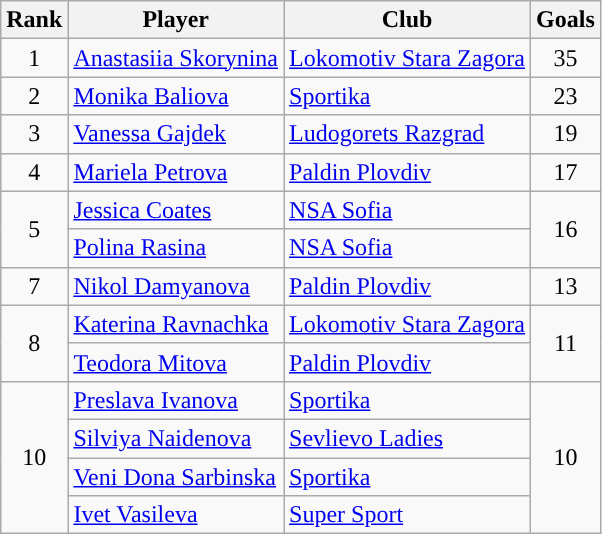<table class="wikitable" style="text-align:center">
<tr>
<th>Rank</th>
<th>Player</th>
<th>Club</th>
<th>Goals</th>
</tr>
<tr>
<td rowspan=1>1</td>
<td align="left"> <a href='#'>Anastasiia Skorynina</a></td>
<td align="left"><a href='#'>Lokomotiv Stara Zagora</a></td>
<td>35</td>
</tr>
<tr>
<td>2</td>
<td align="left"> <a href='#'>Monika Baliova</a></td>
<td align="left"><a href='#'>Sportika</a></td>
<td>23</td>
</tr>
<tr>
<td>3</td>
<td align="left"> <a href='#'>Vanessa Gajdek</a></td>
<td align="left"><a href='#'>Ludogorets Razgrad</a></td>
<td>19</td>
</tr>
<tr>
<td>4</td>
<td align=left> <a href='#'>Mariela Petrova</a></td>
<td align="left"><a href='#'>Paldin Plovdiv</a></td>
<td>17</td>
</tr>
<tr>
<td rowspan=2>5</td>
<td align="left"> <a href='#'>Jessica Coates</a></td>
<td align="left"><a href='#'>NSA Sofia</a></td>
<td rowspan=2>16</td>
</tr>
<tr>
<td align="left"> <a href='#'>Polina Rasina</a></td>
<td align="left"><a href='#'>NSA Sofia</a></td>
</tr>
<tr>
<td>7</td>
<td align="left"> <a href='#'>Nikol Damyanova</a></td>
<td align="left"><a href='#'>Paldin Plovdiv</a></td>
<td>13</td>
</tr>
<tr>
<td rowspan=2>8</td>
<td align="left"> <a href='#'>Katerina Ravnachka</a></td>
<td align="left"><a href='#'>Lokomotiv Stara Zagora</a></td>
<td rowspan=2>11</td>
</tr>
<tr>
<td align="left"> <a href='#'>Teodora Mitova</a></td>
<td align="left"><a href='#'>Paldin Plovdiv</a></td>
</tr>
<tr>
<td rowspan=4>10</td>
<td align=left> <a href='#'>Preslava Ivanova</a></td>
<td align=left><a href='#'>Sportika</a></td>
<td rowspan=4>10</td>
</tr>
<tr>
<td align="left"> <a href='#'>Silviya Naidenova</a></td>
<td align="left"><a href='#'>Sevlievo Ladies</a></td>
</tr>
<tr>
<td align="left"> <a href='#'>Veni Dona Sarbinska</a></td>
<td align="left"><a href='#'>Sportika</a></td>
</tr>
<tr>
<td align="left"> <a href='#'>Ivet Vasileva</a></td>
<td align="left"><a href='#'>Super Sport</a></td>
</tr>
</table>
